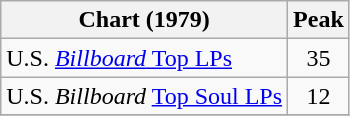<table class="wikitable">
<tr>
<th>Chart (1979)</th>
<th>Peak<br></th>
</tr>
<tr>
<td>U.S. <a href='#'><em>Billboard</em> Top LPs</a></td>
<td align="center">35</td>
</tr>
<tr>
<td>U.S. <em>Billboard</em> <a href='#'>Top Soul LPs</a></td>
<td align="center">12</td>
</tr>
<tr>
</tr>
</table>
